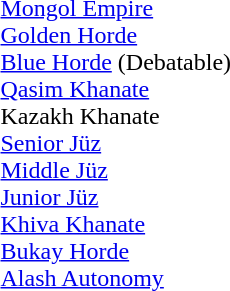<table - valign=top>
<tr>
<td colspan=100% style="text-align:left"><br> <a href='#'>Mongol Empire</a> <br>
 <a href='#'>Golden Horde</a> <br>
 <a href='#'>Blue Horde</a> (Debatable) <br>
 <a href='#'>Qasim Khanate</a> <br>
 Kazakh Khanate <br>
 <a href='#'>Senior Jüz</a> <br>
 <a href='#'>Middle Jüz</a> <br>
 <a href='#'>Junior Jüz</a> <br>
 <a href='#'>Khiva Khanate</a> <br>
 <a href='#'>Bukay Horde</a> <br>
 <a href='#'>Alash Autonomy</a></td>
</tr>
</table>
